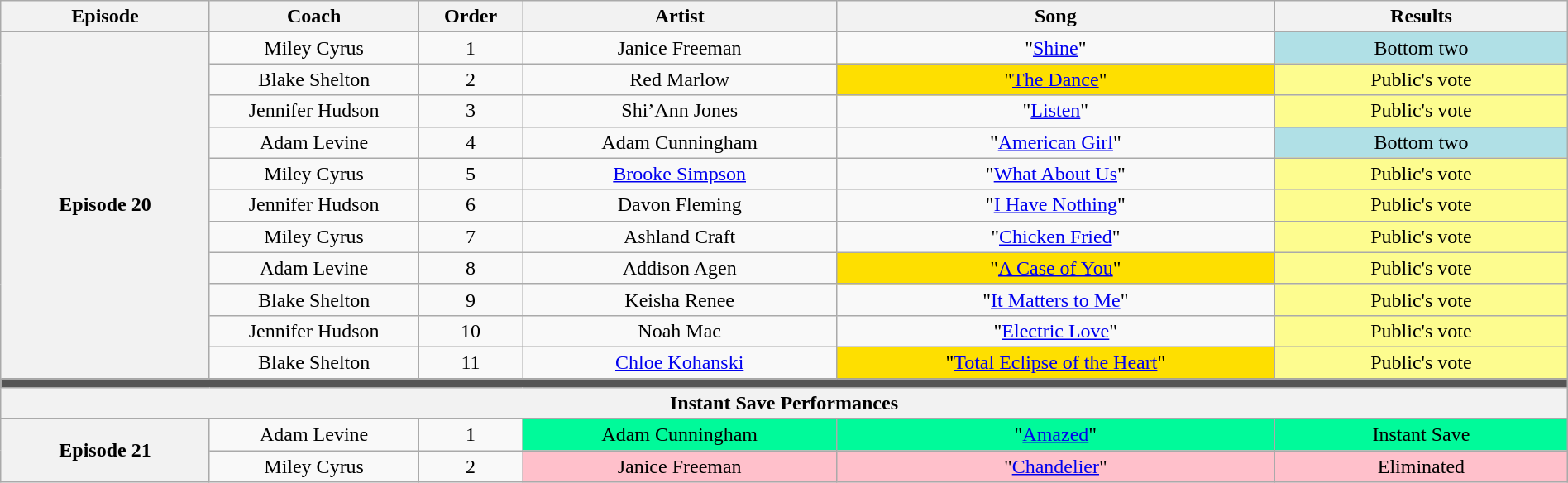<table class="wikitable" style="text-align:center; width:100%;">
<tr>
<th style="width:10%;">Episode</th>
<th style="width:10%;">Coach</th>
<th style="width:05%;">Order</th>
<th style="width:15%;">Artist</th>
<th style="width:21%;">Song</th>
<th style="width:14%;">Results</th>
</tr>
<tr>
<th rowspan="11" scope="row">Episode 20<br><small></small></th>
<td>Miley Cyrus</td>
<td>1</td>
<td style=>Janice Freeman</td>
<td style=>"<a href='#'>Shine</a>"</td>
<td style="background:#B0E0E6;">Bottom two</td>
</tr>
<tr>
<td>Blake Shelton</td>
<td>2</td>
<td style=>Red Marlow</td>
<td style="background:#fedf00;">"<a href='#'>The Dance</a>"</td>
<td style="background:#fdfc8f;">Public's vote</td>
</tr>
<tr>
<td>Jennifer Hudson</td>
<td>3</td>
<td style=>Shi’Ann Jones</td>
<td style=>"<a href='#'>Listen</a>"</td>
<td style="background:#fdfc8f;">Public's vote</td>
</tr>
<tr>
<td>Adam Levine</td>
<td>4</td>
<td style=>Adam Cunningham</td>
<td style=>"<a href='#'>American Girl</a>"</td>
<td style="background:#B0E0E6;">Bottom two</td>
</tr>
<tr>
<td>Miley Cyrus</td>
<td>5</td>
<td style=><a href='#'>Brooke Simpson</a></td>
<td style=>"<a href='#'>What About Us</a>"</td>
<td style="background:#fdfc8f;">Public's vote</td>
</tr>
<tr>
<td>Jennifer Hudson</td>
<td>6</td>
<td style=>Davon Fleming</td>
<td style=>"<a href='#'>I Have Nothing</a>"</td>
<td style="background:#fdfc8f;">Public's vote</td>
</tr>
<tr>
<td>Miley Cyrus</td>
<td>7</td>
<td style=>Ashland Craft</td>
<td style=>"<a href='#'>Chicken Fried</a>"</td>
<td style="background:#fdfc8f;">Public's vote</td>
</tr>
<tr>
<td>Adam Levine</td>
<td>8</td>
<td style=>Addison Agen</td>
<td style="background:#fedf00;">"<a href='#'>A Case of You</a>"</td>
<td style="background:#fdfc8f;">Public's vote</td>
</tr>
<tr>
<td>Blake Shelton</td>
<td>9</td>
<td style=>Keisha Renee</td>
<td style= style="background:#fedf00;">"<a href='#'>It Matters to Me</a>"</td>
<td style="background:#fdfc8f;">Public's vote</td>
</tr>
<tr>
<td>Jennifer Hudson</td>
<td>10</td>
<td style=>Noah Mac</td>
<td style=>"<a href='#'>Electric Love</a>"</td>
<td style="background:#fdfc8f;">Public's vote</td>
</tr>
<tr>
<td>Blake Shelton</td>
<td>11</td>
<td style=><a href='#'>Chloe Kohanski</a></td>
<td style="background:#fedf00;">"<a href='#'>Total Eclipse of the Heart</a>"</td>
<td style="background:#fdfc8f;">Public's vote</td>
</tr>
<tr>
<td colspan="6" style="background:#555;"></td>
</tr>
<tr>
<th colspan="6">Instant Save Performances</th>
</tr>
<tr>
<th rowspan="2" scope="row">Episode 21<br><small></small></th>
<td>Adam Levine</td>
<td>1</td>
<td style="background:#00FA9A;">Adam Cunningham</td>
<td style="background:#00FA9A;">"<a href='#'>Amazed</a>"</td>
<td style="background:#00FA9A;">Instant Save</td>
</tr>
<tr>
<td>Miley Cyrus</td>
<td>2</td>
<td style="background:Pink;">Janice Freeman</td>
<td style="background:Pink;">"<a href='#'>Chandelier</a>"</td>
<td style="background:Pink;">Eliminated</td>
</tr>
</table>
